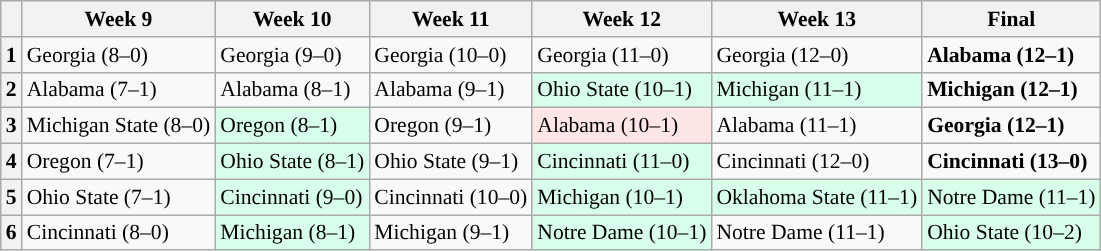<table class="wikitable" style="font-size:90%">
<tr>
<th></th>
<th>Week 9</th>
<th>Week 10</th>
<th>Week 11</th>
<th>Week 12</th>
<th>Week 13</th>
<th>Final</th>
</tr>
<tr>
<th>1</th>
<td>Georgia (8–0)</td>
<td>Georgia (9–0)</td>
<td>Georgia (10–0)</td>
<td>Georgia (11–0)</td>
<td>Georgia (12–0)</td>
<td style="background:#"><strong>Alabama (12–1)</strong></td>
</tr>
<tr>
<th>2</th>
<td>Alabama (7–1)</td>
<td>Alabama (8–1)</td>
<td>Alabama (9–1)</td>
<td style="background:#d8ffeb">Ohio State (10–1)</td>
<td style="background:#d8ffeb">Michigan (11–1)</td>
<td style="background:#"><strong>Michigan (12–1)</strong></td>
</tr>
<tr>
<th>3</th>
<td>Michigan State (8–0)</td>
<td style="background:#d8ffeb">Oregon (8–1)</td>
<td>Oregon (9–1)</td>
<td style="background:#ffe6e6">Alabama (10–1)</td>
<td>Alabama (11–1)</td>
<td style="background:#"><strong>Georgia (12–1)</strong></td>
</tr>
<tr>
<th>4</th>
<td>Oregon (7–1)</td>
<td style="background:#d8ffeb">Ohio State (8–1)</td>
<td>Ohio State (9–1)</td>
<td style="background:#d8ffeb">Cincinnati (11–0)</td>
<td>Cincinnati (12–0)</td>
<td style="background:#"><strong>Cincinnati (13–0)</strong></td>
</tr>
<tr>
<th>5</th>
<td>Ohio State (7–1)</td>
<td style="background:#d8ffeb">Cincinnati (9–0)</td>
<td>Cincinnati (10–0)</td>
<td style="background:#d8ffeb">Michigan (10–1)</td>
<td style="background:#d8ffeb">Oklahoma State (11–1)</td>
<td style="background:#d8ffeb">Notre Dame (11–1)</td>
</tr>
<tr>
<th>6</th>
<td>Cincinnati (8–0)</td>
<td style="background:#d8ffeb">Michigan (8–1)</td>
<td>Michigan (9–1)</td>
<td style="background:#d8ffeb">Notre Dame (10–1)</td>
<td>Notre Dame (11–1)</td>
<td style="background:#d8ffeb">Ohio State (10–2)</td>
</tr>
</table>
